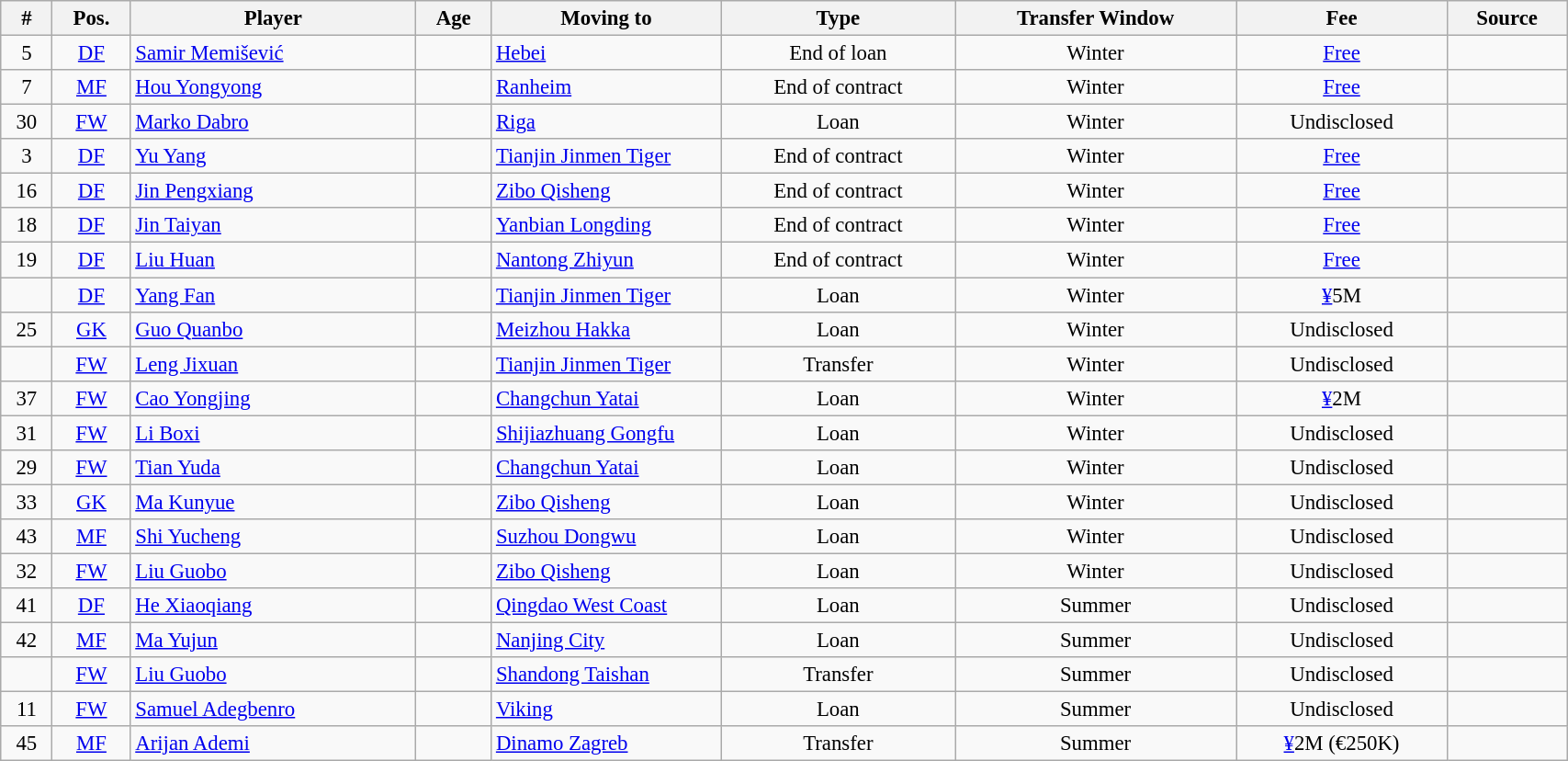<table class="wikitable sortable" style="width:90%; text-align:center; font-size:95%;">
<tr>
<th>#</th>
<th>Pos.</th>
<th>Player</th>
<th>Age</th>
<th style="width: 160px;">Moving to</th>
<th>Type</th>
<th>Transfer Window</th>
<th>Fee</th>
<th>Source</th>
</tr>
<tr>
<td>5</td>
<td><a href='#'>DF</a></td>
<td style="text-align: left;"> <a href='#'>Samir Memišević</a></td>
<td></td>
<td style="text-align: left;"> <a href='#'>Hebei</a></td>
<td>End of loan</td>
<td>Winter</td>
<td><a href='#'>Free</a></td>
<td></td>
</tr>
<tr>
<td>7</td>
<td><a href='#'>MF</a></td>
<td style="text-align: left;"> <a href='#'>Hou Yongyong</a></td>
<td></td>
<td style="text-align: left;"> <a href='#'>Ranheim</a></td>
<td>End of contract</td>
<td>Winter</td>
<td><a href='#'>Free</a></td>
<td></td>
</tr>
<tr>
<td>30</td>
<td><a href='#'>FW</a></td>
<td style="text-align: left;"> <a href='#'>Marko Dabro</a></td>
<td></td>
<td style="text-align: left;"> <a href='#'>Riga</a></td>
<td>Loan</td>
<td>Winter</td>
<td>Undisclosed</td>
<td></td>
</tr>
<tr>
<td>3</td>
<td><a href='#'>DF</a></td>
<td style="text-align: left;"> <a href='#'>Yu Yang</a></td>
<td></td>
<td style="text-align: left;"> <a href='#'>Tianjin Jinmen Tiger</a></td>
<td>End of contract</td>
<td>Winter</td>
<td><a href='#'>Free</a></td>
<td></td>
</tr>
<tr>
<td>16</td>
<td><a href='#'>DF</a></td>
<td style="text-align: left;"> <a href='#'>Jin Pengxiang</a></td>
<td></td>
<td style="text-align: left;"> <a href='#'>Zibo Qisheng</a></td>
<td>End of contract</td>
<td>Winter</td>
<td><a href='#'>Free</a></td>
<td></td>
</tr>
<tr>
<td>18</td>
<td><a href='#'>DF</a></td>
<td style="text-align: left;"> <a href='#'>Jin Taiyan</a></td>
<td></td>
<td style="text-align: left;"> <a href='#'>Yanbian Longding</a></td>
<td>End of contract</td>
<td>Winter</td>
<td><a href='#'>Free</a></td>
<td></td>
</tr>
<tr>
<td>19</td>
<td><a href='#'>DF</a></td>
<td style="text-align: left;"> <a href='#'>Liu Huan</a></td>
<td></td>
<td style="text-align: left;"> <a href='#'>Nantong Zhiyun</a></td>
<td>End of contract</td>
<td>Winter</td>
<td><a href='#'>Free</a></td>
<td></td>
</tr>
<tr>
<td></td>
<td><a href='#'>DF</a></td>
<td style="text-align: left;"> <a href='#'>Yang Fan</a></td>
<td></td>
<td style="text-align: left;"> <a href='#'>Tianjin Jinmen Tiger</a></td>
<td>Loan</td>
<td>Winter</td>
<td><a href='#'>¥</a>5M</td>
<td></td>
</tr>
<tr>
<td>25</td>
<td><a href='#'>GK</a></td>
<td style="text-align: left;"> <a href='#'>Guo Quanbo</a></td>
<td></td>
<td style="text-align: left;"> <a href='#'>Meizhou Hakka</a></td>
<td>Loan</td>
<td>Winter</td>
<td>Undisclosed</td>
<td></td>
</tr>
<tr>
<td></td>
<td><a href='#'>FW</a></td>
<td style="text-align: left;"> <a href='#'>Leng Jixuan</a></td>
<td></td>
<td style="text-align: left;"> <a href='#'>Tianjin Jinmen Tiger</a></td>
<td>Transfer</td>
<td>Winter</td>
<td>Undisclosed</td>
<td></td>
</tr>
<tr>
<td>37</td>
<td><a href='#'>FW</a></td>
<td style="text-align: left;"> <a href='#'>Cao Yongjing</a></td>
<td></td>
<td style="text-align: left;"> <a href='#'>Changchun Yatai</a></td>
<td>Loan</td>
<td>Winter</td>
<td><a href='#'>¥</a>2M</td>
<td></td>
</tr>
<tr>
<td>31</td>
<td><a href='#'>FW</a></td>
<td style="text-align: left;"> <a href='#'>Li Boxi</a></td>
<td></td>
<td style="text-align: left;"> <a href='#'>Shijiazhuang Gongfu</a></td>
<td>Loan</td>
<td>Winter</td>
<td>Undisclosed</td>
<td></td>
</tr>
<tr>
<td>29</td>
<td><a href='#'>FW</a></td>
<td style="text-align: left;"> <a href='#'>Tian Yuda</a></td>
<td></td>
<td style="text-align: left;"> <a href='#'>Changchun Yatai</a></td>
<td>Loan</td>
<td>Winter</td>
<td>Undisclosed</td>
<td></td>
</tr>
<tr>
<td>33</td>
<td><a href='#'>GK</a></td>
<td style="text-align: left;"> <a href='#'>Ma Kunyue</a></td>
<td></td>
<td style="text-align: left;"> <a href='#'>Zibo Qisheng</a></td>
<td>Loan</td>
<td>Winter</td>
<td>Undisclosed</td>
<td></td>
</tr>
<tr>
<td>43</td>
<td><a href='#'>MF</a></td>
<td style="text-align: left;"> <a href='#'>Shi Yucheng</a></td>
<td></td>
<td style="text-align: left;"> <a href='#'>Suzhou Dongwu</a></td>
<td>Loan</td>
<td>Winter</td>
<td>Undisclosed</td>
<td></td>
</tr>
<tr>
<td>32</td>
<td><a href='#'>FW</a></td>
<td style="text-align: left;"> <a href='#'>Liu Guobo</a></td>
<td></td>
<td style="text-align: left;"> <a href='#'>Zibo Qisheng</a></td>
<td>Loan</td>
<td>Winter</td>
<td>Undisclosed</td>
<td></td>
</tr>
<tr>
<td>41</td>
<td><a href='#'>DF</a></td>
<td style="text-align: left;"> <a href='#'>He Xiaoqiang</a></td>
<td></td>
<td style="text-align: left;"> <a href='#'>Qingdao West Coast</a></td>
<td>Loan</td>
<td>Summer</td>
<td>Undisclosed</td>
<td></td>
</tr>
<tr>
<td>42</td>
<td><a href='#'>MF</a></td>
<td style="text-align: left;"> <a href='#'>Ma Yujun</a></td>
<td></td>
<td style="text-align: left;"> <a href='#'>Nanjing City</a></td>
<td>Loan</td>
<td>Summer</td>
<td>Undisclosed</td>
<td></td>
</tr>
<tr>
<td></td>
<td><a href='#'>FW</a></td>
<td style="text-align: left;"> <a href='#'>Liu Guobo</a></td>
<td></td>
<td style="text-align: left;"> <a href='#'>Shandong Taishan</a></td>
<td>Transfer</td>
<td>Summer</td>
<td>Undisclosed</td>
<td></td>
</tr>
<tr>
<td>11</td>
<td><a href='#'>FW</a></td>
<td style="text-align: left;"> <a href='#'>Samuel Adegbenro</a></td>
<td></td>
<td style="text-align: left;"> <a href='#'>Viking</a></td>
<td>Loan</td>
<td>Summer</td>
<td>Undisclosed</td>
<td></td>
</tr>
<tr>
<td>45</td>
<td><a href='#'>MF</a></td>
<td style="text-align: left;"> <a href='#'>Arijan Ademi</a></td>
<td></td>
<td style="text-align: left;"> <a href='#'>Dinamo Zagreb</a></td>
<td>Transfer</td>
<td>Summer</td>
<td><a href='#'>¥</a>2M (€250K)</td>
<td></td>
</tr>
</table>
